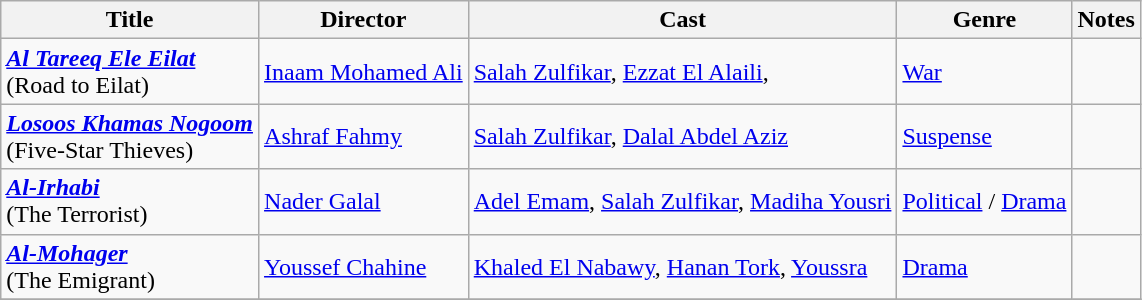<table class="wikitable">
<tr>
<th>Title</th>
<th>Director</th>
<th>Cast</th>
<th>Genre</th>
<th>Notes</th>
</tr>
<tr>
<td><strong><em><a href='#'>Al Tareeq Ele Eilat</a></em></strong><br>(Road to Eilat)</td>
<td><a href='#'>Inaam Mohamed Ali</a></td>
<td><a href='#'>Salah Zulfikar</a>, <a href='#'>Ezzat El Alaili</a>,</td>
<td><a href='#'>War</a></td>
<td></td>
</tr>
<tr>
<td><strong><em><a href='#'>Losoos Khamas Nogoom</a></em></strong><br>(Five-Star Thieves)</td>
<td><a href='#'>Ashraf Fahmy</a></td>
<td><a href='#'>Salah Zulfikar</a>, <a href='#'>Dalal Abdel Aziz</a></td>
<td><a href='#'>Suspense</a></td>
<td></td>
</tr>
<tr>
<td><strong><em><a href='#'>Al-Irhabi</a></em></strong><br>(The Terrorist)</td>
<td><a href='#'>Nader Galal</a></td>
<td><a href='#'>Adel Emam</a>, <a href='#'>Salah Zulfikar</a>, <a href='#'>Madiha Yousri</a></td>
<td><a href='#'>Political</a> / <a href='#'>Drama</a></td>
<td></td>
</tr>
<tr>
<td><strong><em><a href='#'>Al-Mohager</a></em></strong><br>(The Emigrant)</td>
<td><a href='#'>Youssef Chahine</a></td>
<td><a href='#'>Khaled El Nabawy</a>, <a href='#'>Hanan Tork</a>, <a href='#'>Youssra</a></td>
<td><a href='#'>Drama</a></td>
<td></td>
</tr>
<tr>
</tr>
</table>
